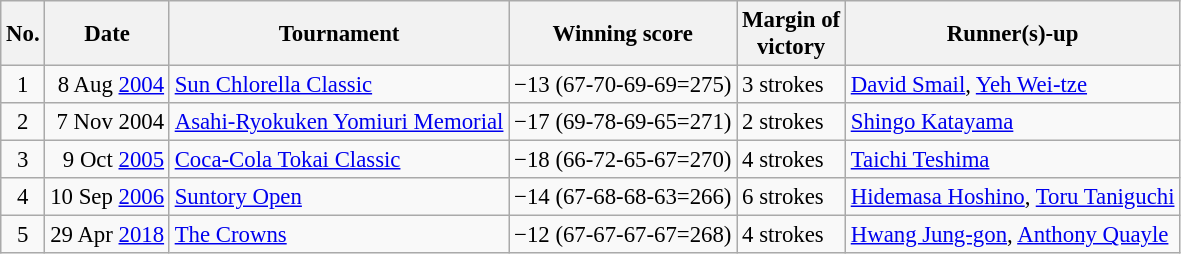<table class="wikitable" style="font-size:95%;">
<tr>
<th>No.</th>
<th>Date</th>
<th>Tournament</th>
<th>Winning score</th>
<th>Margin of<br>victory</th>
<th>Runner(s)-up</th>
</tr>
<tr>
<td align=center>1</td>
<td align=right>8 Aug <a href='#'>2004</a></td>
<td><a href='#'>Sun Chlorella Classic</a></td>
<td>−13 (67-70-69-69=275)</td>
<td>3 strokes</td>
<td> <a href='#'>David Smail</a>,  <a href='#'>Yeh Wei-tze</a></td>
</tr>
<tr>
<td align=center>2</td>
<td align=right>7 Nov 2004</td>
<td><a href='#'>Asahi-Ryokuken Yomiuri Memorial</a></td>
<td>−17 (69-78-69-65=271)</td>
<td>2 strokes</td>
<td> <a href='#'>Shingo Katayama</a></td>
</tr>
<tr>
<td align=center>3</td>
<td align=right>9 Oct <a href='#'>2005</a></td>
<td><a href='#'>Coca-Cola Tokai Classic</a></td>
<td>−18 (66-72-65-67=270)</td>
<td>4 strokes</td>
<td> <a href='#'>Taichi Teshima</a></td>
</tr>
<tr>
<td align=center>4</td>
<td align=right>10 Sep <a href='#'>2006</a></td>
<td><a href='#'>Suntory Open</a></td>
<td>−14 (67-68-68-63=266)</td>
<td>6 strokes</td>
<td> <a href='#'>Hidemasa Hoshino</a>,  <a href='#'>Toru Taniguchi</a></td>
</tr>
<tr>
<td align=center>5</td>
<td align=right>29 Apr <a href='#'>2018</a></td>
<td><a href='#'>The Crowns</a></td>
<td>−12 (67-67-67-67=268)</td>
<td>4 strokes</td>
<td> <a href='#'>Hwang Jung-gon</a>,  <a href='#'>Anthony Quayle</a></td>
</tr>
</table>
